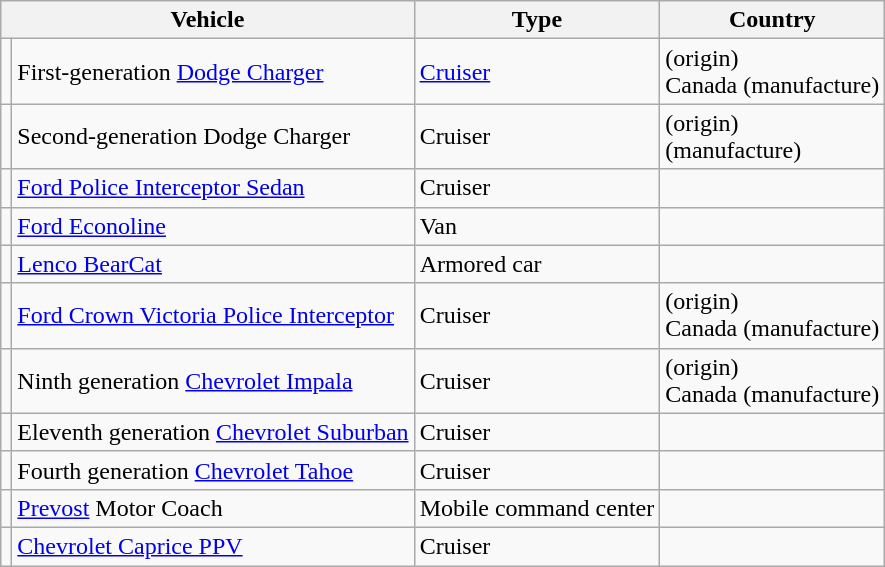<table class="wikitable">
<tr>
<th Colspan="2">Vehicle</th>
<th Colspan="1">Type</th>
<th Colspan="1">Country</th>
</tr>
<tr valign="center"″>
<td></td>
<td>First-generation <a href='#'>Dodge Charger</a></td>
<td><a href='#'>Cruiser</a></td>
<td> (origin)<br> Canada (manufacture)</td>
</tr>
<tr>
<td></td>
<td>Second-generation Dodge Charger</td>
<td>Cruiser</td>
<td> (origin)<br> (manufacture)</td>
</tr>
<tr>
<td></td>
<td><a href='#'>Ford Police Interceptor Sedan</a></td>
<td>Cruiser</td>
<td></td>
</tr>
<tr>
<td></td>
<td><a href='#'>Ford Econoline</a></td>
<td>Van</td>
<td></td>
</tr>
<tr>
<td></td>
<td><a href='#'>Lenco BearCat</a></td>
<td>Armored car</td>
<td></td>
</tr>
<tr>
<td></td>
<td><a href='#'>Ford Crown Victoria Police Interceptor</a></td>
<td>Cruiser</td>
<td> (origin)<br> Canada (manufacture)</td>
</tr>
<tr valign="center">
<td></td>
<td>Ninth generation <a href='#'>Chevrolet Impala</a></td>
<td>Cruiser</td>
<td> (origin)<br> Canada (manufacture)</td>
</tr>
<tr valign="center">
<td></td>
<td>Eleventh generation <a href='#'>Chevrolet Suburban</a></td>
<td>Cruiser</td>
<td></td>
</tr>
<tr valign="center">
<td></td>
<td>Fourth generation <a href='#'>Chevrolet Tahoe</a></td>
<td>Cruiser</td>
<td></td>
</tr>
<tr>
<td></td>
<td><a href='#'>Prevost</a> Motor Coach</td>
<td>Mobile command center</td>
<td></td>
</tr>
<tr>
<td></td>
<td><a href='#'>Chevrolet Caprice PPV</a></td>
<td>Cruiser</td>
<td></td>
</tr>
</table>
